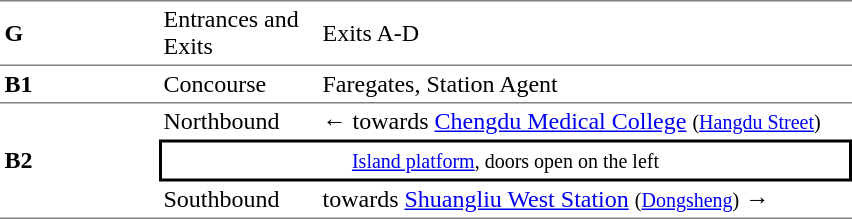<table cellspacing=0 cellpadding=3>
<tr>
<td style="border-top:solid 1px gray;border-bottom:solid 1px gray;" width=100><strong>G</strong></td>
<td style="border-top:solid 1px gray;border-bottom:solid 1px gray;" width=100>Entrances and Exits</td>
<td style="border-top:solid 1px gray;border-bottom:solid 1px gray;" width=350>Exits A-D</td>
</tr>
<tr>
<td style="border-bottom:solid 1px gray;"><strong>B1</strong></td>
<td style="border-bottom:solid 1px gray;">Concourse</td>
<td style="border-bottom:solid 1px gray;">Faregates, Station Agent</td>
</tr>
<tr>
<td style="border-bottom:solid 1px gray;" rowspan=3><strong>B2</strong></td>
<td>Northbound</td>
<td>←  towards <a href='#'>Chengdu Medical College</a> <small>(<a href='#'>Hangdu Street</a>)</small></td>
</tr>
<tr>
<td style="border-right:solid 2px black;border-left:solid 2px black;border-top:solid 2px black;border-bottom:solid 2px black;text-align:center;" colspan=2><small><a href='#'>Island platform</a>, doors open on the left</small></td>
</tr>
<tr>
<td style="border-bottom:solid 1px gray;">Southbound</td>
<td style="border-bottom:solid 1px gray;">  towards <a href='#'>Shuangliu West Station</a> <small>(<a href='#'>Dongsheng</a>)</small> →</td>
</tr>
</table>
